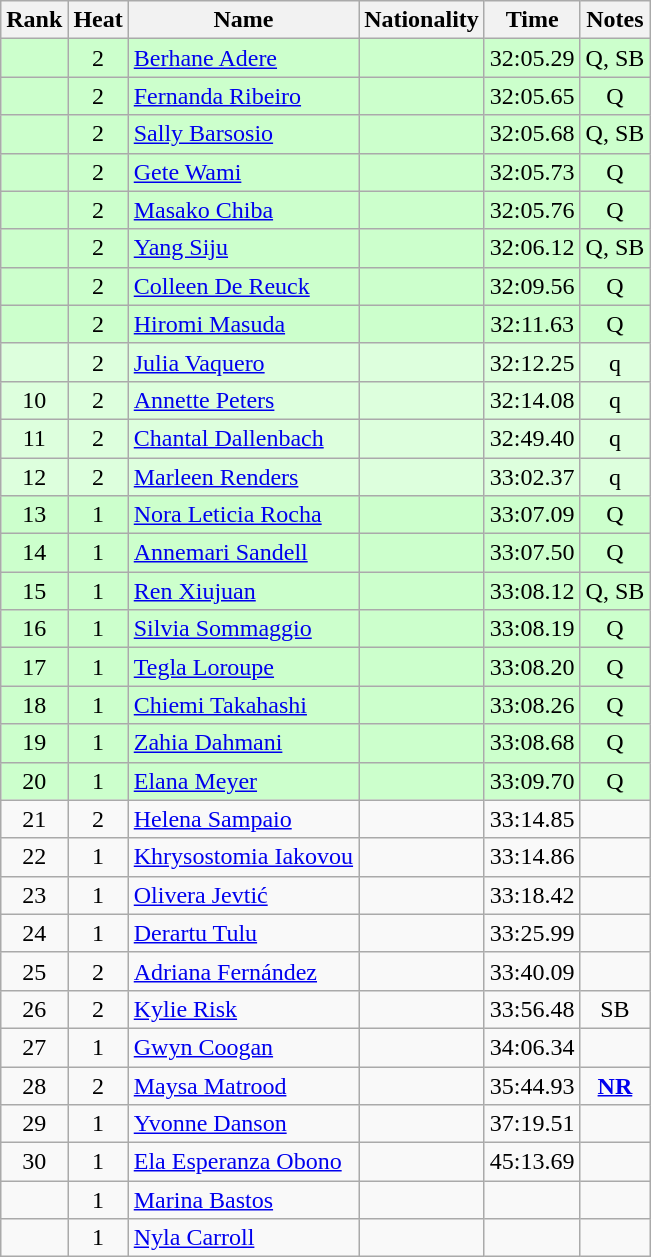<table class="wikitable sortable" style="text-align:center">
<tr>
<th>Rank</th>
<th>Heat</th>
<th>Name</th>
<th>Nationality</th>
<th>Time</th>
<th>Notes</th>
</tr>
<tr bgcolor=ccffcc>
<td></td>
<td>2</td>
<td align=left><a href='#'>Berhane Adere</a></td>
<td align=left></td>
<td>32:05.29</td>
<td>Q, SB</td>
</tr>
<tr bgcolor=ccffcc>
<td></td>
<td>2</td>
<td align=left><a href='#'>Fernanda Ribeiro</a></td>
<td align=left></td>
<td>32:05.65</td>
<td>Q</td>
</tr>
<tr bgcolor=ccffcc>
<td></td>
<td>2</td>
<td align=left><a href='#'>Sally Barsosio</a></td>
<td align=left></td>
<td>32:05.68</td>
<td>Q, SB</td>
</tr>
<tr bgcolor=ccffcc>
<td></td>
<td>2</td>
<td align=left><a href='#'>Gete Wami</a></td>
<td align=left></td>
<td>32:05.73</td>
<td>Q</td>
</tr>
<tr bgcolor=ccffcc>
<td></td>
<td>2</td>
<td align=left><a href='#'>Masako Chiba</a></td>
<td align=left></td>
<td>32:05.76</td>
<td>Q</td>
</tr>
<tr bgcolor=ccffcc>
<td></td>
<td>2</td>
<td align=left><a href='#'>Yang Siju</a></td>
<td align=left></td>
<td>32:06.12</td>
<td>Q, SB</td>
</tr>
<tr bgcolor=ccffcc>
<td></td>
<td>2</td>
<td align=left><a href='#'>Colleen De Reuck</a></td>
<td align=left></td>
<td>32:09.56</td>
<td>Q</td>
</tr>
<tr bgcolor=ccffcc>
<td></td>
<td>2</td>
<td align=left><a href='#'>Hiromi Masuda</a></td>
<td align=left></td>
<td>32:11.63</td>
<td>Q</td>
</tr>
<tr bgcolor=ddffdd>
<td></td>
<td>2</td>
<td align=left><a href='#'>Julia Vaquero</a></td>
<td align=left></td>
<td>32:12.25</td>
<td>q</td>
</tr>
<tr bgcolor=ddffdd>
<td>10</td>
<td>2</td>
<td align=left><a href='#'>Annette Peters</a></td>
<td align=left></td>
<td>32:14.08</td>
<td>q</td>
</tr>
<tr bgcolor=ddffdd>
<td>11</td>
<td>2</td>
<td align=left><a href='#'>Chantal Dallenbach</a></td>
<td align=left></td>
<td>32:49.40</td>
<td>q</td>
</tr>
<tr bgcolor=ddffdd>
<td>12</td>
<td>2</td>
<td align=left><a href='#'>Marleen Renders</a></td>
<td align=left></td>
<td>33:02.37</td>
<td>q</td>
</tr>
<tr bgcolor=ccffcc>
<td>13</td>
<td>1</td>
<td align=left><a href='#'>Nora Leticia Rocha</a></td>
<td align=left></td>
<td>33:07.09</td>
<td>Q</td>
</tr>
<tr bgcolor=ccffcc>
<td>14</td>
<td>1</td>
<td align=left><a href='#'>Annemari Sandell</a></td>
<td align=left></td>
<td>33:07.50</td>
<td>Q</td>
</tr>
<tr bgcolor=ccffcc>
<td>15</td>
<td>1</td>
<td align=left><a href='#'>Ren Xiujuan</a></td>
<td align=left></td>
<td>33:08.12</td>
<td>Q, SB</td>
</tr>
<tr bgcolor=ccffcc>
<td>16</td>
<td>1</td>
<td align=left><a href='#'>Silvia Sommaggio</a></td>
<td align=left></td>
<td>33:08.19</td>
<td>Q</td>
</tr>
<tr bgcolor=ccffcc>
<td>17</td>
<td>1</td>
<td align=left><a href='#'>Tegla Loroupe</a></td>
<td align=left></td>
<td>33:08.20</td>
<td>Q</td>
</tr>
<tr bgcolor=ccffcc>
<td>18</td>
<td>1</td>
<td align=left><a href='#'>Chiemi Takahashi</a></td>
<td align=left></td>
<td>33:08.26</td>
<td>Q</td>
</tr>
<tr bgcolor=ccffcc>
<td>19</td>
<td>1</td>
<td align=left><a href='#'>Zahia Dahmani</a></td>
<td align=left></td>
<td>33:08.68</td>
<td>Q</td>
</tr>
<tr bgcolor=ccffcc>
<td>20</td>
<td>1</td>
<td align=left><a href='#'>Elana Meyer</a></td>
<td align=left></td>
<td>33:09.70</td>
<td>Q</td>
</tr>
<tr>
<td>21</td>
<td>2</td>
<td align=left><a href='#'>Helena Sampaio</a></td>
<td align=left></td>
<td>33:14.85</td>
<td></td>
</tr>
<tr>
<td>22</td>
<td>1</td>
<td align=left><a href='#'>Khrysostomia Iakovou</a></td>
<td align=left></td>
<td>33:14.86</td>
<td></td>
</tr>
<tr>
<td>23</td>
<td>1</td>
<td align=left><a href='#'>Olivera Jevtić</a></td>
<td align=left></td>
<td>33:18.42</td>
<td></td>
</tr>
<tr>
<td>24</td>
<td>1</td>
<td align=left><a href='#'>Derartu Tulu</a></td>
<td align=left></td>
<td>33:25.99</td>
<td></td>
</tr>
<tr>
<td>25</td>
<td>2</td>
<td align=left><a href='#'>Adriana Fernández</a></td>
<td align=left></td>
<td>33:40.09</td>
<td></td>
</tr>
<tr>
<td>26</td>
<td>2</td>
<td align=left><a href='#'>Kylie Risk</a></td>
<td align=left></td>
<td>33:56.48</td>
<td>SB</td>
</tr>
<tr>
<td>27</td>
<td>1</td>
<td align=left><a href='#'>Gwyn Coogan</a></td>
<td align=left></td>
<td>34:06.34</td>
<td></td>
</tr>
<tr>
<td>28</td>
<td>2</td>
<td align=left><a href='#'>Maysa Matrood</a></td>
<td align=left></td>
<td>35:44.93</td>
<td><strong><a href='#'>NR</a></strong></td>
</tr>
<tr>
<td>29</td>
<td>1</td>
<td align=left><a href='#'>Yvonne Danson</a></td>
<td align=left></td>
<td>37:19.51</td>
<td></td>
</tr>
<tr>
<td>30</td>
<td>1</td>
<td align=left><a href='#'>Ela Esperanza Obono</a></td>
<td align=left></td>
<td>45:13.69</td>
<td></td>
</tr>
<tr>
<td></td>
<td>1</td>
<td align=left><a href='#'>Marina Bastos</a></td>
<td align=left></td>
<td></td>
<td></td>
</tr>
<tr>
<td></td>
<td>1</td>
<td align=left><a href='#'>Nyla Carroll</a></td>
<td align=left></td>
<td></td>
<td></td>
</tr>
</table>
